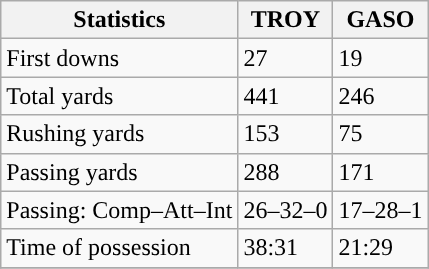<table class="wikitable" style="float: left;">
<tr>
<th>Statistics</th>
<th>TROY</th>
<th>GASO</th>
</tr>
<tr>
<td>First downs</td>
<td>27</td>
<td>19</td>
</tr>
<tr>
<td>Total yards</td>
<td>441</td>
<td>246</td>
</tr>
<tr>
<td>Rushing yards</td>
<td>153</td>
<td>75</td>
</tr>
<tr>
<td>Passing yards</td>
<td>288</td>
<td>171</td>
</tr>
<tr>
<td>Passing: Comp–Att–Int</td>
<td>26–32–0</td>
<td>17–28–1</td>
</tr>
<tr>
<td>Time of possession</td>
<td>38:31</td>
<td>21:29</td>
</tr>
<tr>
</tr>
</table>
